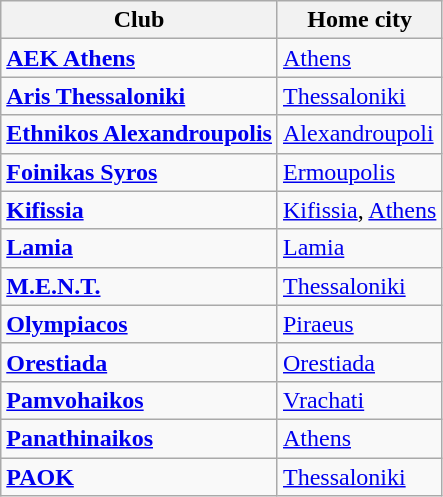<table class="wikitable">
<tr>
<th>Club</th>
<th>Home city</th>
</tr>
<tr>
<td align="left"><strong><a href='#'>AEK Athens</a></strong></td>
<td><a href='#'>Athens</a></td>
</tr>
<tr>
<td align="left"><strong><a href='#'>Aris Thessaloniki</a></strong></td>
<td><a href='#'>Thessaloniki</a></td>
</tr>
<tr>
<td align="left"><strong><a href='#'>Ethnikos Alexandroupolis</a></strong></td>
<td><a href='#'>Alexandroupoli</a></td>
</tr>
<tr>
<td align="left"><strong><a href='#'>Foinikas Syros</a></strong></td>
<td><a href='#'>Ermoupolis</a></td>
</tr>
<tr>
<td align="left"><strong><a href='#'>Kifissia</a></strong></td>
<td><a href='#'>Kifissia</a>, <a href='#'>Athens</a></td>
</tr>
<tr>
<td align="left"><strong><a href='#'>Lamia</a></strong></td>
<td><a href='#'>Lamia</a></td>
</tr>
<tr>
<td align="left"><strong><a href='#'>M.E.N.T.</a></strong></td>
<td><a href='#'>Thessaloniki</a></td>
</tr>
<tr>
<td align="left"><strong><a href='#'>Olympiacos</a></strong></td>
<td><a href='#'>Piraeus</a></td>
</tr>
<tr>
<td align="left"><strong><a href='#'>Orestiada</a></strong></td>
<td><a href='#'>Orestiada</a></td>
</tr>
<tr>
<td align="left"><strong><a href='#'>Pamvohaikos</a></strong></td>
<td><a href='#'>Vrachati</a></td>
</tr>
<tr>
<td align="left"><strong><a href='#'>Panathinaikos</a></strong></td>
<td><a href='#'>Athens</a></td>
</tr>
<tr>
<td align="left"><strong><a href='#'>PAOK</a></strong></td>
<td><a href='#'>Thessaloniki</a></td>
</tr>
</table>
